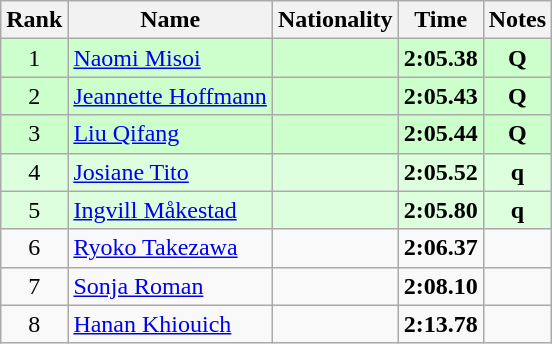<table class="wikitable sortable" style="text-align:center">
<tr>
<th>Rank</th>
<th>Name</th>
<th>Nationality</th>
<th>Time</th>
<th>Notes</th>
</tr>
<tr bgcolor=ccffcc>
<td>1</td>
<td align=left><a href='#'>Naomi Misoi</a></td>
<td align=left></td>
<td><strong>2:05.38</strong></td>
<td><strong>Q</strong></td>
</tr>
<tr bgcolor=ccffcc>
<td>2</td>
<td align=left><a href='#'>Jeannette Hoffmann</a></td>
<td align=left></td>
<td><strong>2:05.43</strong></td>
<td><strong>Q</strong></td>
</tr>
<tr bgcolor=ccffcc>
<td>3</td>
<td align=left><a href='#'>Liu Qifang</a></td>
<td align=left></td>
<td><strong>2:05.44</strong></td>
<td><strong>Q</strong></td>
</tr>
<tr bgcolor=ddffdd>
<td>4</td>
<td align=left><a href='#'>Josiane Tito</a></td>
<td align=left></td>
<td><strong>2:05.52</strong></td>
<td><strong>q</strong></td>
</tr>
<tr bgcolor=ddffdd>
<td>5</td>
<td align=left><a href='#'>Ingvill Måkestad</a></td>
<td align=left></td>
<td><strong>2:05.80</strong></td>
<td><strong>q</strong></td>
</tr>
<tr>
<td>6</td>
<td align=left><a href='#'>Ryoko Takezawa</a></td>
<td align=left></td>
<td><strong>2:06.37</strong></td>
<td></td>
</tr>
<tr>
<td>7</td>
<td align=left><a href='#'>Sonja Roman</a></td>
<td align=left></td>
<td><strong>2:08.10</strong></td>
<td></td>
</tr>
<tr>
<td>8</td>
<td align=left><a href='#'>Hanan Khiouich</a></td>
<td align=left></td>
<td><strong>2:13.78</strong></td>
<td></td>
</tr>
</table>
